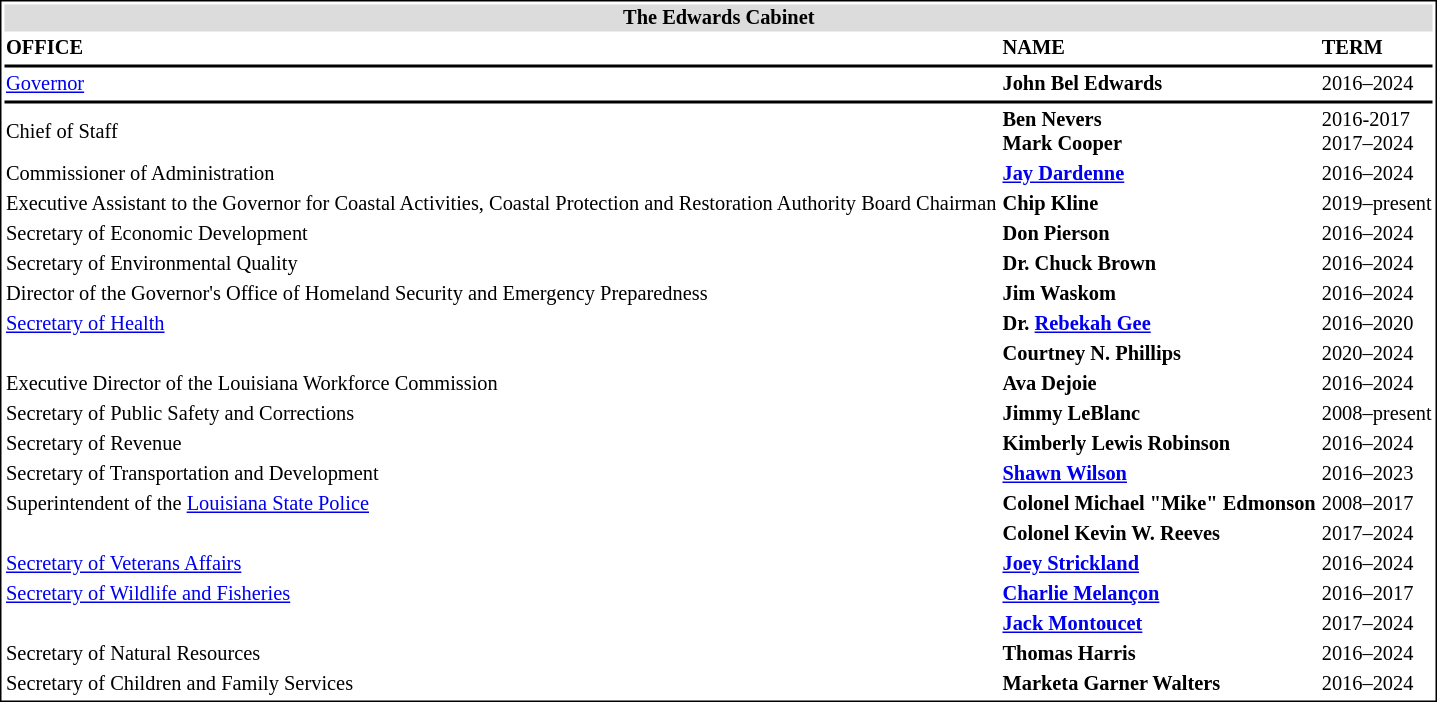<table cellpadding="1" cellspacing="2" style="float:margin:1em 1em 1em 0; border:1px solid #000; font-size:85%;">
<tr>
<th style="background:#dcdcdc;" colspan="3">The Edwards Cabinet</th>
</tr>
<tr>
<td style="text-align:left;"><strong>OFFICE</strong></td>
<td align="left"><strong>NAME</strong></td>
<td align="left"><strong>TERM</strong></td>
</tr>
<tr>
<th style="background:#000;" colspan="3"></th>
</tr>
<tr>
<td style="text-align:left;"><a href='#'>Governor</a></td>
<td align="left"><strong>John Bel Edwards</strong></td>
<td align="left">2016–2024</td>
</tr>
<tr>
<th style="background:#000;" colspan="3"></th>
</tr>
<tr>
<td style="text-align:left;">Chief of Staff</td>
<td align="left"><strong>Ben Nevers</strong><br><strong>Mark Cooper</strong></td>
<td align="left">2016-2017<br>2017–2024</td>
</tr>
<tr>
<td style="text-align:left;">Commissioner of Administration</td>
<td align="left"><strong><a href='#'>Jay Dardenne</a></strong></td>
<td align="left">2016–2024</td>
</tr>
<tr>
<td style="text-align:left;">Executive Assistant to the Governor for Coastal Activities, Coastal Protection and Restoration Authority Board Chairman</td>
<td align="left"><strong>Chip Kline</strong></td>
<td align="left">2019–present</td>
</tr>
<tr>
<td style="text-align:left;">Secretary of Economic Development</td>
<td align="left"><strong>Don Pierson</strong></td>
<td align="left">2016–2024</td>
</tr>
<tr>
<td style="text-align:left;">Secretary of Environmental Quality</td>
<td align="left"><strong>Dr. Chuck Brown</strong></td>
<td align="left">2016–2024</td>
</tr>
<tr>
<td style="text-align:left;">Director of the Governor's Office of Homeland Security and Emergency Preparedness</td>
<td align="left"><strong>Jim Waskom</strong></td>
<td align="left">2016–2024</td>
</tr>
<tr>
<td style="text-align:left;"><a href='#'>Secretary of Health</a></td>
<td align="left"><strong>Dr. <a href='#'>Rebekah Gee</a></strong></td>
<td align="left">2016–2020</td>
</tr>
<tr>
<td style="text-align:left;"></td>
<td align="left"><strong>Courtney N. Phillips</strong></td>
<td align="left">2020–2024</td>
</tr>
<tr>
<td style="text-align:left;">Executive Director of the Louisiana Workforce Commission</td>
<td align="left"><strong>Ava Dejoie</strong></td>
<td align="left">2016–2024</td>
</tr>
<tr>
<td style="text-align:left;">Secretary of Public Safety and Corrections</td>
<td align="left"><strong>Jimmy LeBlanc</strong></td>
<td align="left">2008–present</td>
</tr>
<tr>
<td style="text-align:left;">Secretary of Revenue</td>
<td align="left"><strong>Kimberly Lewis Robinson</strong></td>
<td align="left">2016–2024</td>
</tr>
<tr>
<td style="text-align:left;">Secretary of Transportation and Development</td>
<td align="left"><strong><a href='#'>Shawn Wilson</a></strong></td>
<td align="left">2016–2023</td>
</tr>
<tr>
<td style="text-align:left;">Superintendent of the <a href='#'>Louisiana State Police</a></td>
<td align="left"><strong>Colonel Michael "Mike" Edmonson</strong></td>
<td align="left">2008–2017</td>
</tr>
<tr>
<td style="text-align:left;"></td>
<td align="left"><strong>Colonel Kevin W. Reeves</strong></td>
<td align="left">2017–2024</td>
</tr>
<tr>
<td style="text-align:left;"><a href='#'>Secretary of Veterans Affairs</a></td>
<td align="left"><strong><a href='#'>Joey Strickland</a></strong></td>
<td align="left">2016–2024</td>
</tr>
<tr>
<td style="text-align:left;"><a href='#'>Secretary of Wildlife and Fisheries</a></td>
<td align="left"><strong><a href='#'>Charlie Melançon</a></strong></td>
<td align="left">2016–2017</td>
</tr>
<tr>
<td style="text-align:left;"></td>
<td align="left"><strong><a href='#'>Jack Montoucet</a></strong></td>
<td align="left">2017–2024</td>
</tr>
<tr>
<td style="text-align:left;">Secretary of Natural Resources</td>
<td align="left"><strong>Thomas Harris</strong></td>
<td align="left">2016–2024</td>
</tr>
<tr>
<td style="text-align:left;">Secretary of Children and Family Services</td>
<td align="left"><strong>Marketa Garner Walters</strong></td>
<td align="left">2016–2024</td>
</tr>
</table>
